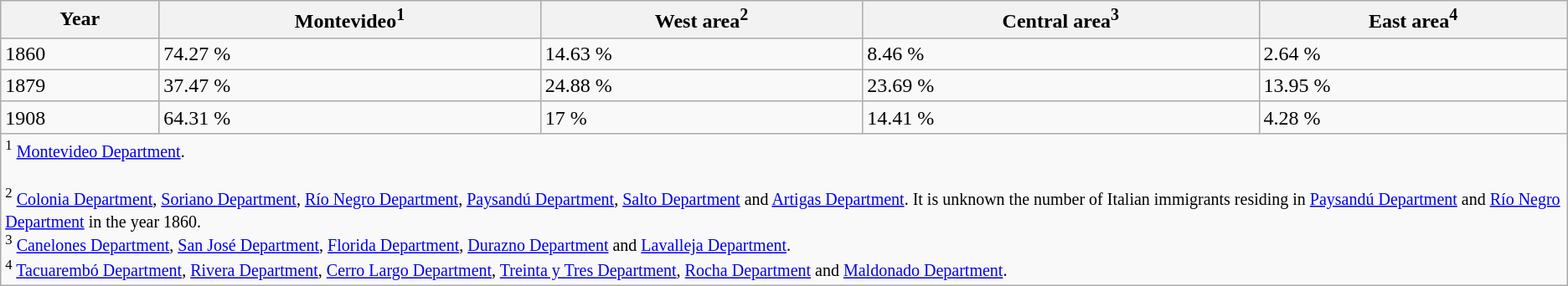<table class="wikitable" border="1">
<tr>
<th>Year</th>
<th>Montevideo<sup>1</sup></th>
<th>West area<sup>2</sup></th>
<th>Central area<sup>3</sup></th>
<th>East area<sup>4</sup></th>
</tr>
<tr>
<td>1860</td>
<td>74.27 %</td>
<td>14.63 %</td>
<td>8.46 %</td>
<td>2.64 %</td>
</tr>
<tr>
<td>1879</td>
<td>37.47 %</td>
<td>24.88 %</td>
<td>23.69 %</td>
<td>13.95 %</td>
</tr>
<tr>
<td>1908</td>
<td>64.31 %</td>
<td>17 %</td>
<td>14.41 %</td>
<td>4.28 %</td>
</tr>
<tr>
<td colspan=5><small><sup>1</sup> <a href='#'>Montevideo Department</a>.</small><br><br><small><sup>2</sup> <a href='#'>Colonia Department</a>, <a href='#'>Soriano Department</a>, <a href='#'>Río Negro Department</a>, <a href='#'>Paysandú Department</a>, <a href='#'>Salto Department</a> and <a href='#'>Artigas Department</a>. It is unknown the number of Italian immigrants residing in <a href='#'>Paysandú Department</a> and <a href='#'>Río Negro Department</a> in the year 1860.</small><br>
<small><sup>3</sup> <a href='#'>Canelones Department</a>, <a href='#'>San José Department</a>, <a href='#'>Florida Department</a>, <a href='#'>Durazno Department</a> and <a href='#'>Lavalleja Department</a>.</small><br>
<small><sup>4</sup> <a href='#'>Tacuarembó Department</a>, <a href='#'>Rivera Department</a>, <a href='#'>Cerro Largo Department</a>, <a href='#'>Treinta y Tres Department</a>, <a href='#'>Rocha Department</a> and <a href='#'>Maldonado Department</a>.</small></td>
</tr>
</table>
